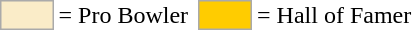<table>
<tr>
<td style="background-color:#faecc8; border:1px solid #aaaaaa; width:2em;"></td>
<td>= Pro Bowler </td>
<td></td>
<td style="background-color:#FFCC00; border:1px solid #aaaaaa; width:2em;"></td>
<td>= Hall of Famer</td>
</tr>
</table>
